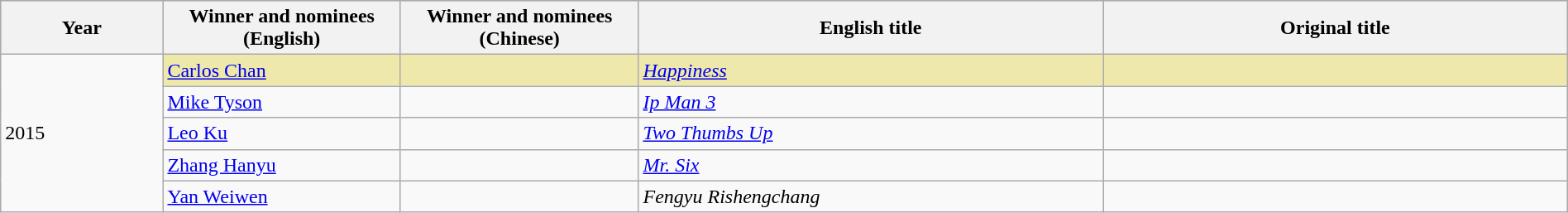<table class="wikitable" style="width:100%;">
<tr style="background:#bebebe">
<th width="100"><strong>Year</strong></th>
<th width="150"><strong>Winner and nominees<br>(English)</strong></th>
<th width="150"><strong>Winner and nominees<br>(Chinese)</strong></th>
<th width="300"><strong>English title</strong></th>
<th width="300"><strong>Original title</strong></th>
</tr>
<tr>
<td rowspan="5">2015</td>
<td style="background:#EEE8AA;"><a href='#'>Carlos Chan</a></td>
<td style="background:#EEE8AA;"></td>
<td style="background:#EEE8AA;"><em><a href='#'>Happiness</a></em></td>
<td style="background:#EEE8AA;"></td>
</tr>
<tr>
<td><a href='#'>Mike Tyson</a></td>
<td></td>
<td><em><a href='#'>Ip Man 3</a></em></td>
<td></td>
</tr>
<tr>
<td><a href='#'>Leo Ku</a></td>
<td></td>
<td><em><a href='#'>Two Thumbs Up</a></em></td>
<td></td>
</tr>
<tr>
<td><a href='#'>Zhang Hanyu</a></td>
<td></td>
<td><em><a href='#'>Mr. Six</a></em></td>
<td></td>
</tr>
<tr>
<td><a href='#'>Yan Weiwen</a></td>
<td></td>
<td><em>Fengyu Rishengchang</em></td>
<td></td>
</tr>
</table>
